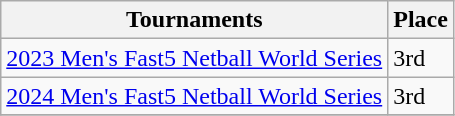<table class="wikitable collapsible">
<tr>
<th>Tournaments</th>
<th>Place</th>
</tr>
<tr>
<td><a href='#'>2023 Men's Fast5 Netball World Series</a></td>
<td>3rd</td>
</tr>
<tr>
<td><a href='#'>2024 Men's Fast5 Netball World Series</a></td>
<td>3rd</td>
</tr>
<tr>
</tr>
</table>
